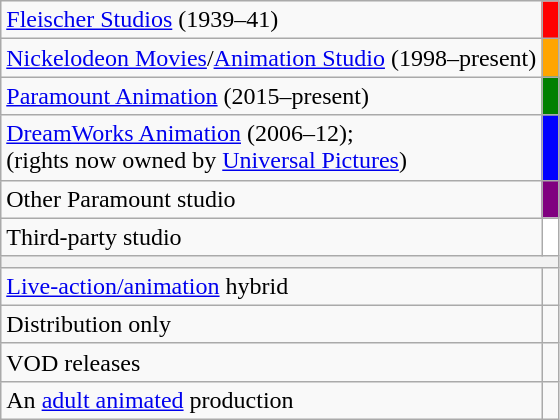<table class="wikitable" style="float:left;">
<tr>
<td><a href='#'>Fleischer Studios</a> (1939–41)</td>
<td style="background:red; "> </td>
</tr>
<tr>
<td><a href='#'>Nickelodeon Movies</a>/<a href='#'>Animation Studio</a> (1998–present)</td>
<td style="background:orange; "> </td>
</tr>
<tr>
<td><a href='#'>Paramount Animation</a> (2015–present)</td>
<td style="background:green; "> </td>
</tr>
<tr>
<td><a href='#'>DreamWorks Animation</a> (2006–12);<br>(rights now owned by <a href='#'>Universal Pictures</a>)</td>
<td style="background:blue; "> </td>
</tr>
<tr>
<td>Other Paramount studio</td>
<td style="background:purple; "> </td>
</tr>
<tr>
<td>Third-party studio</td>
<td style="background:white; "> </td>
</tr>
<tr>
<th colspan="2"></th>
</tr>
<tr>
<td><a href='#'>Live-action/animation</a> hybrid</td>
<td></td>
</tr>
<tr>
<td>Distribution only</td>
<td></td>
</tr>
<tr>
<td>VOD releases</td>
<td></td>
</tr>
<tr>
<td>An <a href='#'>adult animated</a> production</td>
<td></td>
</tr>
</table>
